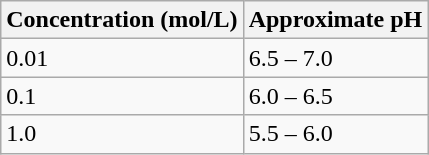<table class="wikitable">
<tr>
<th>Concentration (mol/L)</th>
<th>Approximate pH</th>
</tr>
<tr>
<td>0.01</td>
<td>6.5 – 7.0</td>
</tr>
<tr>
<td>0.1</td>
<td>6.0 – 6.5</td>
</tr>
<tr>
<td>1.0</td>
<td>5.5 – 6.0</td>
</tr>
</table>
